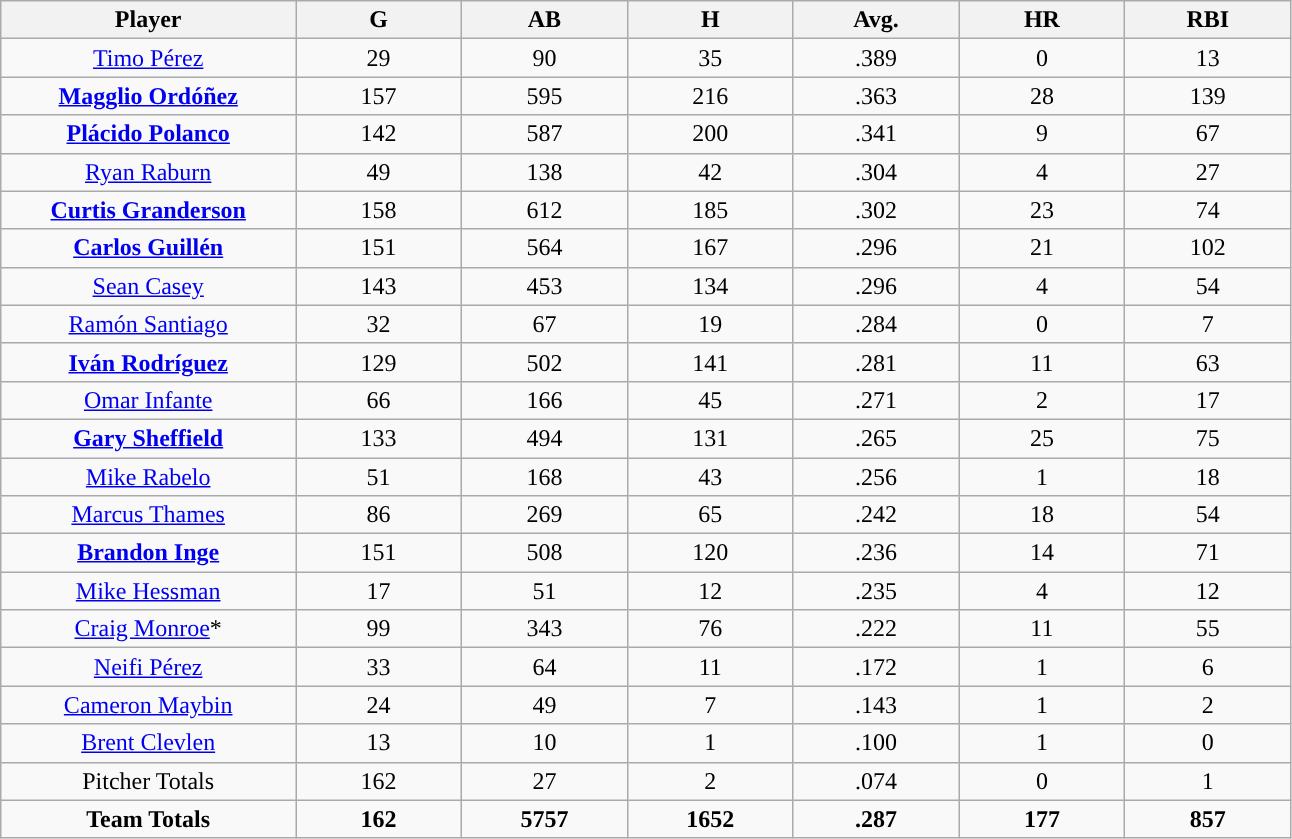<table class="wikitable sortable">
<tr>
<th bgcolor="#DDDDFF" width="16%">Player</th>
<th bgcolor="#DDDDFF" width="9%">G</th>
<th bgcolor="#DDDDFF" width="9%">AB</th>
<th bgcolor="#DDDDFF" width="9%">H</th>
<th bgcolor="#DDDDFF" width="9%">Avg.</th>
<th bgcolor="#DDDDFF" width="9%">HR</th>
<th bgcolor="#DDDDFF" width="9%">RBI</th>
</tr>
<tr align="center">
<td><a href='#'>Timo Pérez</a></td>
<td>29</td>
<td>90</td>
<td>35</td>
<td>.389</td>
<td>0</td>
<td>13</td>
</tr>
<tr align="center">
<td><strong><a href='#'>Magglio Ordóñez</a></strong></td>
<td>157</td>
<td>595</td>
<td>216</td>
<td>.363</td>
<td>28</td>
<td>139</td>
</tr>
<tr align="center">
<td><strong><a href='#'>Plácido Polanco</a></strong></td>
<td>142</td>
<td>587</td>
<td>200</td>
<td>.341</td>
<td>9</td>
<td>67</td>
</tr>
<tr align="center">
<td><a href='#'>Ryan Raburn</a></td>
<td>49</td>
<td>138</td>
<td>42</td>
<td>.304</td>
<td>4</td>
<td>27</td>
</tr>
<tr align="center">
<td><strong><a href='#'>Curtis Granderson</a></strong></td>
<td>158</td>
<td>612</td>
<td>185</td>
<td>.302</td>
<td>23</td>
<td>74</td>
</tr>
<tr align="center">
<td><strong><a href='#'>Carlos Guillén</a></strong></td>
<td>151</td>
<td>564</td>
<td>167</td>
<td>.296</td>
<td>21</td>
<td>102</td>
</tr>
<tr align="center">
<td><a href='#'>Sean Casey</a></td>
<td>143</td>
<td>453</td>
<td>134</td>
<td>.296</td>
<td>4</td>
<td>54</td>
</tr>
<tr align="center">
<td><a href='#'>Ramón Santiago</a></td>
<td>32</td>
<td>67</td>
<td>19</td>
<td>.284</td>
<td>0</td>
<td>7</td>
</tr>
<tr align="center">
<td><strong><a href='#'>Iván Rodríguez</a></strong></td>
<td>129</td>
<td>502</td>
<td>141</td>
<td>.281</td>
<td>11</td>
<td>63</td>
</tr>
<tr align="center">
<td><a href='#'>Omar Infante</a></td>
<td>66</td>
<td>166</td>
<td>45</td>
<td>.271</td>
<td>2</td>
<td>17</td>
</tr>
<tr align="center">
<td><strong><a href='#'>Gary Sheffield</a></strong></td>
<td>133</td>
<td>494</td>
<td>131</td>
<td>.265</td>
<td>25</td>
<td>75</td>
</tr>
<tr align="center">
<td><a href='#'>Mike Rabelo</a></td>
<td>51</td>
<td>168</td>
<td>43</td>
<td>.256</td>
<td>1</td>
<td>18</td>
</tr>
<tr align="center">
<td><a href='#'>Marcus Thames</a></td>
<td>86</td>
<td>269</td>
<td>65</td>
<td>.242</td>
<td>18</td>
<td>54</td>
</tr>
<tr align="center">
<td><strong><a href='#'>Brandon Inge</a></strong></td>
<td>151</td>
<td>508</td>
<td>120</td>
<td>.236</td>
<td>14</td>
<td>71</td>
</tr>
<tr align="center">
<td><a href='#'>Mike Hessman</a></td>
<td>17</td>
<td>51</td>
<td>12</td>
<td>.235</td>
<td>4</td>
<td>12</td>
</tr>
<tr align="center">
<td><a href='#'>Craig Monroe</a>*</td>
<td>99</td>
<td>343</td>
<td>76</td>
<td>.222</td>
<td>11</td>
<td>55</td>
</tr>
<tr align="center">
<td><a href='#'>Neifi Pérez</a></td>
<td>33</td>
<td>64</td>
<td>11</td>
<td>.172</td>
<td>1</td>
<td>6</td>
</tr>
<tr align="center">
<td><a href='#'>Cameron Maybin</a></td>
<td>24</td>
<td>49</td>
<td>7</td>
<td>.143</td>
<td>1</td>
<td>2</td>
</tr>
<tr align="center">
<td><a href='#'>Brent Clevlen</a></td>
<td>13</td>
<td>10</td>
<td>1</td>
<td>.100</td>
<td>1</td>
<td>0</td>
</tr>
<tr align="center">
<td>Pitcher Totals</td>
<td>162</td>
<td>27</td>
<td>2</td>
<td>.074</td>
<td>0</td>
<td>1</td>
</tr>
<tr align="center">
<td><strong>Team Totals</strong></td>
<td><strong>162</strong></td>
<td><strong>5757</strong></td>
<td><strong>1652</strong></td>
<td><strong>.287</strong></td>
<td><strong>177</strong></td>
<td><strong>857</strong></td>
</tr>
</table>
